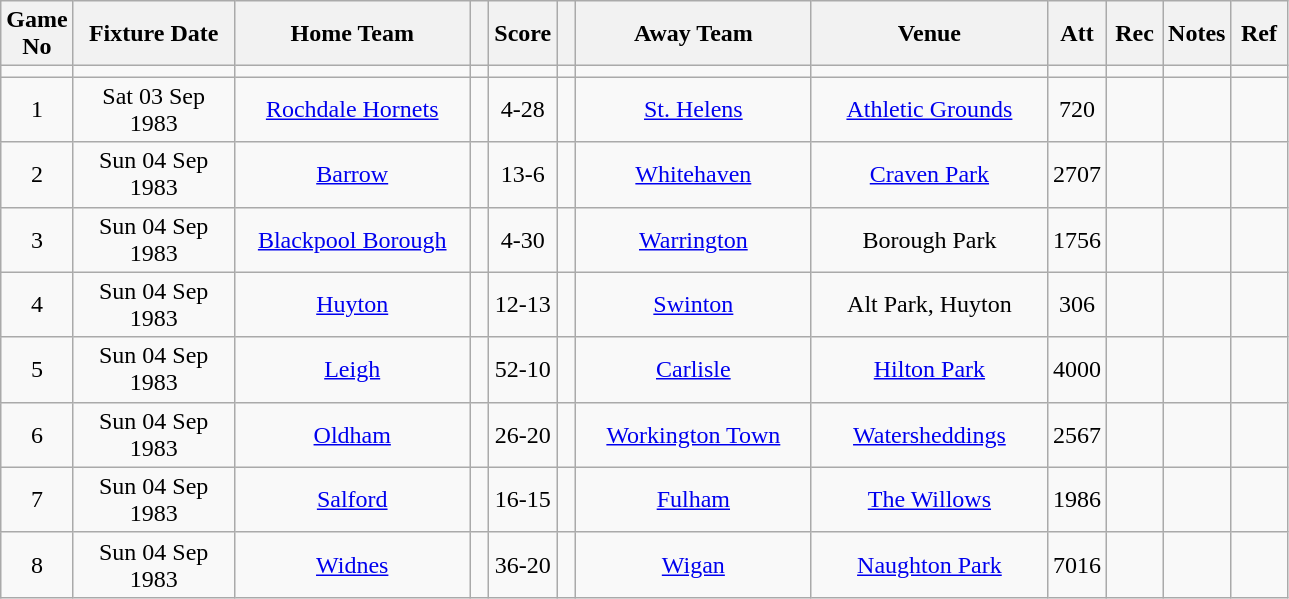<table class="wikitable" style="text-align:center;">
<tr>
<th width=20 abbr="No">Game No</th>
<th width=100 abbr="Date">Fixture Date</th>
<th width=150 abbr="Home Team">Home Team</th>
<th width=5 abbr="space"></th>
<th width=20 abbr="Score">Score</th>
<th width=5 abbr="space"></th>
<th width=150 abbr="Away Team">Away Team</th>
<th width=150 abbr="Venue">Venue</th>
<th width=30 abbr="Att">Att</th>
<th width=30 abbr="Rec">Rec</th>
<th width=20 abbr="Notes">Notes</th>
<th width=30 abbr="Ref">Ref</th>
</tr>
<tr>
<td></td>
<td></td>
<td></td>
<td></td>
<td></td>
<td></td>
<td></td>
<td></td>
<td></td>
<td></td>
<td></td>
<td></td>
</tr>
<tr>
<td>1</td>
<td>Sat 03 Sep 1983</td>
<td><a href='#'>Rochdale Hornets</a></td>
<td></td>
<td>4-28</td>
<td></td>
<td><a href='#'>St. Helens</a></td>
<td><a href='#'>Athletic Grounds</a></td>
<td>720</td>
<td></td>
<td></td>
<td></td>
</tr>
<tr>
<td>2</td>
<td>Sun 04 Sep 1983</td>
<td><a href='#'>Barrow</a></td>
<td></td>
<td>13-6</td>
<td></td>
<td><a href='#'>Whitehaven</a></td>
<td><a href='#'>Craven Park</a></td>
<td>2707</td>
<td></td>
<td></td>
<td></td>
</tr>
<tr>
<td>3</td>
<td>Sun 04 Sep 1983</td>
<td><a href='#'>Blackpool Borough</a></td>
<td></td>
<td>4-30</td>
<td></td>
<td><a href='#'>Warrington</a></td>
<td>Borough Park</td>
<td>1756</td>
<td></td>
<td></td>
<td></td>
</tr>
<tr>
<td>4</td>
<td>Sun 04 Sep 1983</td>
<td><a href='#'>Huyton</a></td>
<td></td>
<td>12-13</td>
<td></td>
<td><a href='#'>Swinton</a></td>
<td>Alt Park, Huyton</td>
<td>306</td>
<td></td>
<td></td>
<td></td>
</tr>
<tr>
<td>5</td>
<td>Sun 04 Sep 1983</td>
<td><a href='#'>Leigh</a></td>
<td></td>
<td>52-10</td>
<td></td>
<td><a href='#'>Carlisle</a></td>
<td><a href='#'>Hilton Park</a></td>
<td>4000</td>
<td></td>
<td></td>
<td></td>
</tr>
<tr>
<td>6</td>
<td>Sun 04 Sep 1983</td>
<td><a href='#'>Oldham</a></td>
<td></td>
<td>26-20</td>
<td></td>
<td><a href='#'>Workington Town</a></td>
<td><a href='#'>Watersheddings</a></td>
<td>2567</td>
<td></td>
<td></td>
<td></td>
</tr>
<tr>
<td>7</td>
<td>Sun 04 Sep 1983</td>
<td><a href='#'>Salford</a></td>
<td></td>
<td>16-15</td>
<td></td>
<td><a href='#'>Fulham</a></td>
<td><a href='#'>The Willows</a></td>
<td>1986</td>
<td></td>
<td></td>
<td></td>
</tr>
<tr>
<td>8</td>
<td>Sun 04 Sep 1983</td>
<td><a href='#'>Widnes</a></td>
<td></td>
<td>36-20</td>
<td></td>
<td><a href='#'>Wigan</a></td>
<td><a href='#'>Naughton Park</a></td>
<td>7016</td>
<td></td>
<td></td>
<td></td>
</tr>
</table>
